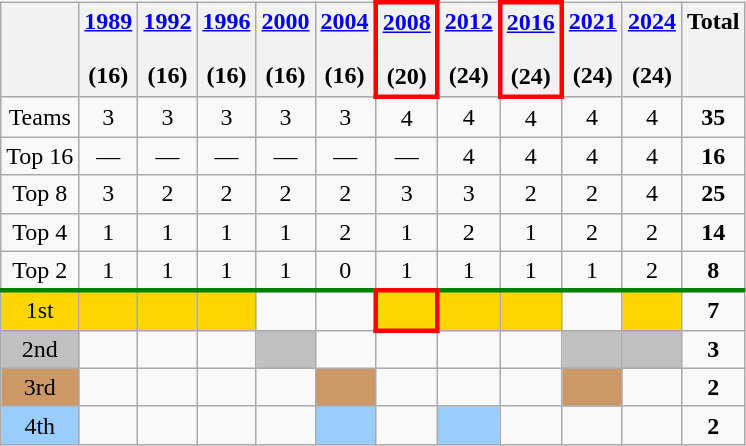<table class="wikitable" style="text-align: center">
<tr valign=top>
<th></th>
<th><a href='#'>1989</a><br><br>(16)</th>
<th><a href='#'>1992</a><br><br>(16)</th>
<th><a href='#'>1996</a><br><br>(16)</th>
<th><a href='#'>2000</a><br><br>(16)</th>
<th><a href='#'>2004</a><br><br>(16)</th>
<th style="border:3px solid red"><a href='#'>2008</a><br><br>(20)</th>
<th><a href='#'>2012</a><br><br>(24)</th>
<th style="border:3px solid red"><a href='#'>2016</a><br><br>(24)</th>
<th><a href='#'>2021</a><br><br>(24)</th>
<th><a href='#'>2024</a><br><br>(24)</th>
<th>Total</th>
</tr>
<tr>
<td>Teams</td>
<td>3</td>
<td>3</td>
<td>3</td>
<td>3</td>
<td>3</td>
<td>4</td>
<td>4</td>
<td>4</td>
<td>4</td>
<td>4</td>
<td><strong>35</strong></td>
</tr>
<tr>
<td>Top 16</td>
<td>—</td>
<td>—</td>
<td>—</td>
<td>—</td>
<td>—</td>
<td>—</td>
<td>4</td>
<td>4</td>
<td>4</td>
<td>4</td>
<td><strong>16</strong></td>
</tr>
<tr>
<td>Top 8</td>
<td>3</td>
<td>2</td>
<td>2</td>
<td>2</td>
<td>2</td>
<td>3</td>
<td>3</td>
<td>2</td>
<td>2</td>
<td>4</td>
<td><strong>25</strong></td>
</tr>
<tr>
<td>Top 4</td>
<td>1</td>
<td>1</td>
<td>1</td>
<td>1</td>
<td>2</td>
<td>1</td>
<td>2</td>
<td>1</td>
<td>2</td>
<td>2</td>
<td><strong>14</strong></td>
</tr>
<tr>
<td>Top 2</td>
<td>1</td>
<td>1</td>
<td>1</td>
<td>1</td>
<td>0</td>
<td>1</td>
<td>1</td>
<td>1</td>
<td>1</td>
<td>2</td>
<td><strong>8</strong></td>
</tr>
<tr style="border-top:3px solid green;">
<td bgcolor=gold>1st</td>
<td bgcolor=gold></td>
<td bgcolor=gold></td>
<td bgcolor=gold></td>
<td></td>
<td></td>
<td style="border:3px solid red" bgcolor=gold></td>
<td bgcolor=gold></td>
<td bgcolor=gold></td>
<td></td>
<td bgcolor=gold></td>
<td><strong>7</strong></td>
</tr>
<tr>
<td bgcolor=silver>2nd</td>
<td></td>
<td></td>
<td></td>
<td bgcolor=silver></td>
<td></td>
<td></td>
<td></td>
<td></td>
<td bgcolor=silver></td>
<td bgcolor=silver></td>
<td><strong>3</strong></td>
</tr>
<tr>
<td bgcolor=#cc9966>3rd</td>
<td></td>
<td></td>
<td></td>
<td></td>
<td bgcolor=#cc9966></td>
<td></td>
<td></td>
<td></td>
<td bgcolor=#cc9966></td>
<td></td>
<td><strong>2</strong></td>
</tr>
<tr>
<td bgcolor=#9acdff>4th</td>
<td></td>
<td></td>
<td></td>
<td></td>
<td bgcolor=#9acdff></td>
<td></td>
<td bgcolor=#9acdff></td>
<td></td>
<td></td>
<td></td>
<td><strong>2</strong></td>
</tr>
</table>
